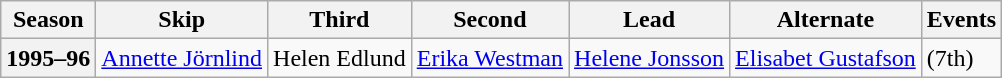<table class="wikitable">
<tr>
<th scope="col">Season</th>
<th scope="col">Skip</th>
<th scope="col">Third</th>
<th scope="col">Second</th>
<th scope="col">Lead</th>
<th scope="col">Alternate</th>
<th scope="col">Events</th>
</tr>
<tr>
<th scope="row">1995–96</th>
<td><a href='#'>Annette Jörnlind</a></td>
<td>Helen Edlund</td>
<td><a href='#'>Erika Westman</a></td>
<td><a href='#'>Helene Jonsson</a></td>
<td><a href='#'>Elisabet Gustafson</a></td>
<td> (7th)</td>
</tr>
</table>
